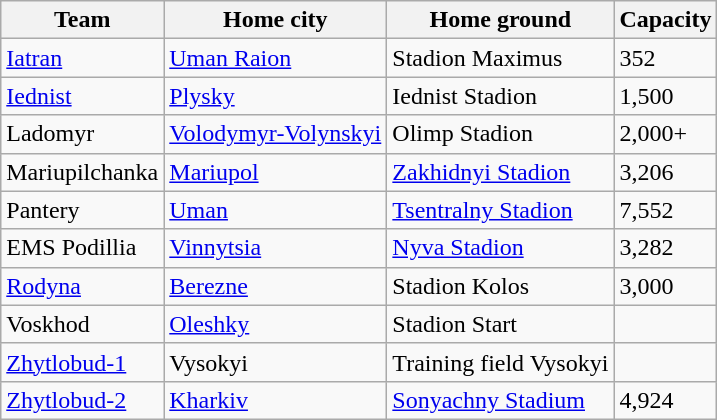<table class="wikitable sortable">
<tr>
<th>Team</th>
<th>Home city</th>
<th>Home ground</th>
<th>Capacity</th>
</tr>
<tr>
<td data-sort-value="Iatran"><a href='#'>Iatran</a></td>
<td><a href='#'>Uman Raion</a></td>
<td>Stadion Maximus</td>
<td>352</td>
</tr>
<tr>
<td data-sort-value="Iednist"><a href='#'>Iednist</a></td>
<td><a href='#'>Plysky</a></td>
<td>Iednist Stadion</td>
<td>1,500</td>
</tr>
<tr>
<td data-sort-value="Ladomyr">Ladomyr</td>
<td><a href='#'>Volodymyr-Volynskyi</a></td>
<td>Olimp Stadion</td>
<td>2,000+</td>
</tr>
<tr>
<td data-sort-value="Mariupilchanka">Mariupilchanka</td>
<td><a href='#'>Mariupol</a></td>
<td><a href='#'>Zakhidnyi Stadion</a></td>
<td>3,206</td>
</tr>
<tr>
<td data-sort-value="Pantery">Pantery</td>
<td><a href='#'>Uman</a></td>
<td><a href='#'>Tsentralny Stadion</a></td>
<td>7,552</td>
</tr>
<tr>
<td data-sort-value="Podillia">EMS Podillia</td>
<td><a href='#'>Vinnytsia</a></td>
<td><a href='#'>Nyva Stadion</a></td>
<td>3,282</td>
</tr>
<tr>
<td data-sort-value="Rodyna"><a href='#'>Rodyna</a></td>
<td><a href='#'>Berezne</a></td>
<td>Stadion Kolos</td>
<td>3,000</td>
</tr>
<tr>
<td data-sort-value="Voskhod">Voskhod</td>
<td><a href='#'>Oleshky</a></td>
<td>Stadion Start</td>
<td></td>
</tr>
<tr>
<td data-sort-value="Zhytlobud-1"><a href='#'>Zhytlobud-1</a></td>
<td>Vysokyi</td>
<td>Training field Vysokyi</td>
<td></td>
</tr>
<tr>
<td data-sort-value="Zhytlobud-2"><a href='#'>Zhytlobud-2</a></td>
<td><a href='#'>Kharkiv</a></td>
<td><a href='#'>Sonyachny Stadium</a></td>
<td>4,924</td>
</tr>
</table>
